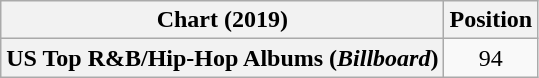<table class="wikitable plainrowheaders" style="text-align:center">
<tr>
<th scope="col">Chart (2019)</th>
<th scope="col">Position</th>
</tr>
<tr>
<th scope="row">US Top R&B/Hip-Hop Albums (<em>Billboard</em>)</th>
<td>94</td>
</tr>
</table>
